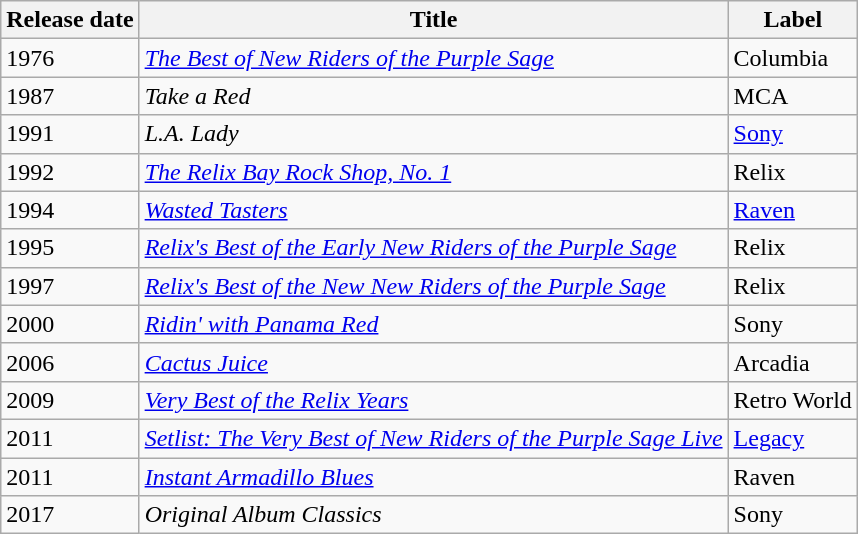<table class="wikitable">
<tr>
<th>Release date</th>
<th>Title</th>
<th>Label</th>
</tr>
<tr>
<td>1976</td>
<td><em><a href='#'>The Best of New Riders of the Purple Sage</a></em></td>
<td>Columbia</td>
</tr>
<tr>
<td>1987</td>
<td><em>Take a Red</em></td>
<td>MCA</td>
</tr>
<tr>
<td>1991</td>
<td><em>L.A. Lady</em></td>
<td><a href='#'>Sony</a></td>
</tr>
<tr>
<td>1992</td>
<td><em><a href='#'>The Relix Bay Rock Shop, No.&nbsp;1</a></em></td>
<td>Relix</td>
</tr>
<tr>
<td>1994</td>
<td><em><a href='#'>Wasted Tasters</a></em></td>
<td><a href='#'>Raven</a></td>
</tr>
<tr>
<td>1995</td>
<td><em><a href='#'>Relix's Best of the Early New Riders of the Purple Sage</a></em></td>
<td>Relix</td>
</tr>
<tr>
<td>1997</td>
<td><em><a href='#'>Relix's Best of the New New Riders of the Purple Sage</a></em></td>
<td>Relix</td>
</tr>
<tr>
<td>2000</td>
<td><em><a href='#'>Ridin' with Panama Red</a></em></td>
<td>Sony</td>
</tr>
<tr>
<td>2006</td>
<td><em><a href='#'>Cactus Juice</a></em></td>
<td>Arcadia</td>
</tr>
<tr>
<td>2009</td>
<td><em><a href='#'>Very Best of the Relix Years</a></em></td>
<td>Retro World</td>
</tr>
<tr>
<td>2011</td>
<td><em><a href='#'>Setlist: The Very Best of New Riders of the Purple Sage Live</a></em></td>
<td><a href='#'>Legacy</a></td>
</tr>
<tr>
<td>2011</td>
<td><em><a href='#'>Instant Armadillo Blues</a></em></td>
<td>Raven</td>
</tr>
<tr>
<td>2017</td>
<td><em>Original Album Classics</em></td>
<td>Sony</td>
</tr>
</table>
